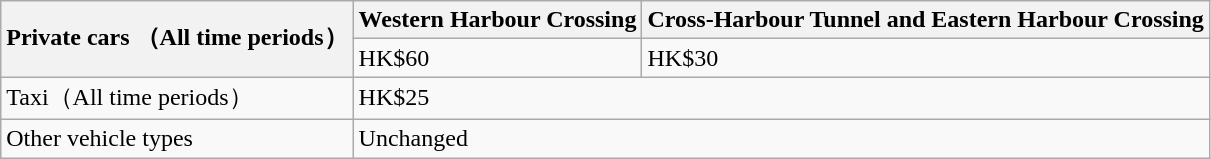<table class="wikitable">
<tr>
<th rowspan="2">Private cars （All time periods）</th>
<th>Western Harbour Crossing</th>
<th>Cross-Harbour Tunnel and Eastern Harbour Crossing</th>
</tr>
<tr>
<td>HK$60</td>
<td>HK$30</td>
</tr>
<tr>
<td>Taxi（All time periods）</td>
<td colspan="2">HK$25</td>
</tr>
<tr>
<td>Other vehicle types</td>
<td colspan="2">Unchanged</td>
</tr>
</table>
